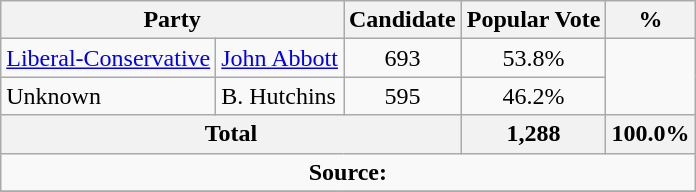<table class="wikitable">
<tr>
<th colspan="2">Party</th>
<th>Candidate</th>
<th>Popular Vote</th>
<th>%</th>
</tr>
<tr>
<td><a href='#'>Liberal-Conservative</a></td>
<td> <a href='#'>John Abbott</a></td>
<td align=center>693</td>
<td align=center>53.8%</td>
</tr>
<tr>
<td>Unknown</td>
<td>B. Hutchins</td>
<td align=center>595</td>
<td align=center>46.2%</td>
</tr>
<tr>
<th colspan=3 align=center>Total</th>
<th align=right>1,288</th>
<th align=right>100.0%</th>
</tr>
<tr>
<td align="center" colspan=5><strong>Source:</strong> </td>
</tr>
<tr>
</tr>
</table>
